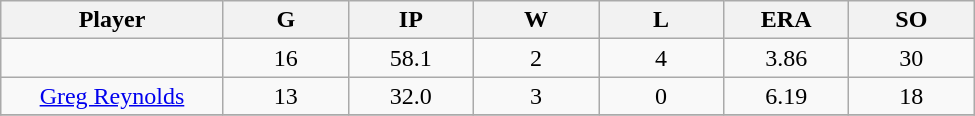<table class="wikitable sortable">
<tr>
<th bgcolor="#DDDDFF" width="16%">Player</th>
<th bgcolor="#DDDDFF" width="9%">G</th>
<th bgcolor="#DDDDFF" width="9%">IP</th>
<th bgcolor="#DDDDFF" width="9%">W</th>
<th bgcolor="#DDDDFF" width="9%">L</th>
<th bgcolor="#DDDDFF" width="9%">ERA</th>
<th bgcolor="#DDDDFF" width="9%">SO</th>
</tr>
<tr align="center">
<td></td>
<td>16</td>
<td>58.1</td>
<td>2</td>
<td>4</td>
<td>3.86</td>
<td>30</td>
</tr>
<tr align="center">
<td><a href='#'>Greg Reynolds</a></td>
<td>13</td>
<td>32.0</td>
<td>3</td>
<td>0</td>
<td>6.19</td>
<td>18</td>
</tr>
<tr align="center">
</tr>
</table>
